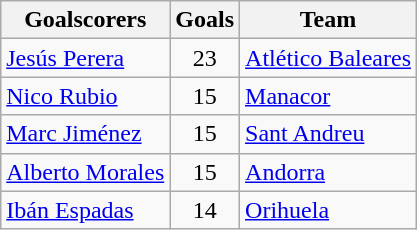<table class="wikitable sortable">
<tr>
<th>Goalscorers</th>
<th>Goals</th>
<th>Team</th>
</tr>
<tr>
<td> <a href='#'>Jesús Perera</a></td>
<td align=center>23</td>
<td><a href='#'>Atlético Baleares</a></td>
</tr>
<tr>
<td> <a href='#'>Nico Rubio</a></td>
<td align=center>15</td>
<td><a href='#'>Manacor</a></td>
</tr>
<tr>
<td> <a href='#'>Marc Jiménez</a></td>
<td align=center>15</td>
<td><a href='#'>Sant Andreu</a></td>
</tr>
<tr>
<td> <a href='#'>Alberto Morales</a></td>
<td align=center>15</td>
<td><a href='#'>Andorra</a></td>
</tr>
<tr>
<td> <a href='#'>Ibán Espadas</a></td>
<td align=center>14</td>
<td><a href='#'>Orihuela</a></td>
</tr>
</table>
